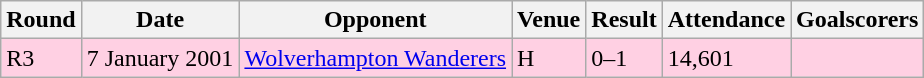<table class="wikitable">
<tr>
<th>Round</th>
<th>Date</th>
<th>Opponent</th>
<th>Venue</th>
<th>Result</th>
<th>Attendance</th>
<th>Goalscorers</th>
</tr>
<tr style="background-color: #ffd0e3;">
<td>R3</td>
<td>7 January 2001</td>
<td><a href='#'>Wolverhampton Wanderers</a></td>
<td>H</td>
<td>0–1</td>
<td>14,601</td>
<td></td>
</tr>
</table>
